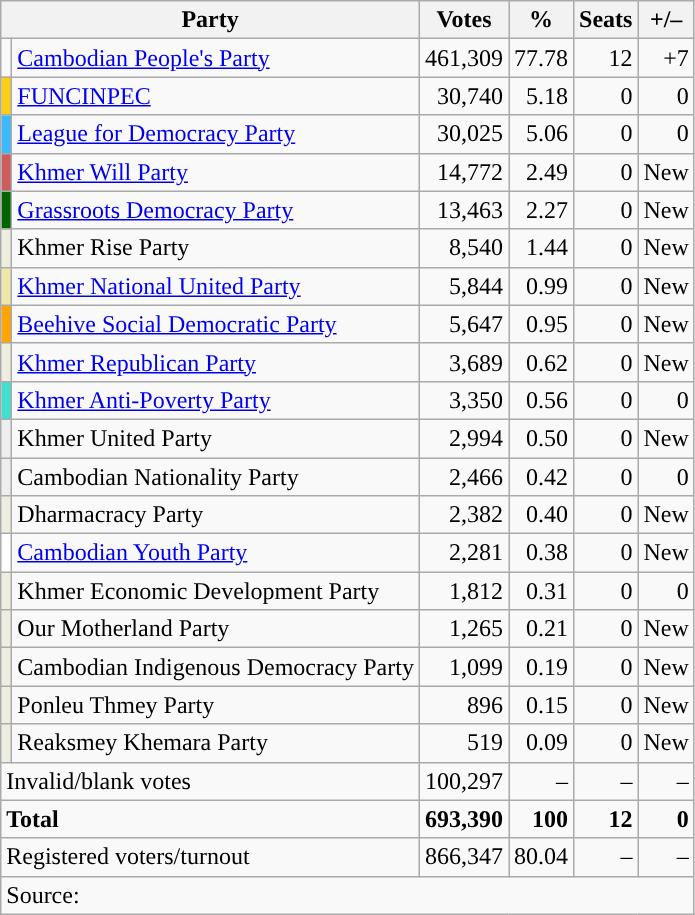<table class=wikitable style=text-align:right>
<tr>
<th colspan=2>Party</th>
<th>Votes</th>
<th>%</th>
<th>Seats</th>
<th>+/–</th>
</tr>
<tr>
<td style="background:"></td>
<td align=left><a href='#'>Cambodian People's Party</a></td>
<td>461,309</td>
<td>77.78</td>
<td>12</td>
<td>+7</td>
</tr>
<tr>
<td bgcolor=#FDD017></td>
<td align=left><a href='#'>FUNCINPEC</a></td>
<td>30,740</td>
<td>5.18</td>
<td>0</td>
<td>0</td>
</tr>
<tr>
<td style="background:#3BB9FF"></td>
<td align=left><a href='#'>League for Democracy Party</a></td>
<td>30,025</td>
<td>5.06</td>
<td>0</td>
<td>0</td>
</tr>
<tr>
<td bgcolor=#CD5C5C></td>
<td align=left><a href='#'>Khmer Will Party</a></td>
<td>14,772</td>
<td>2.49</td>
<td>0</td>
<td>New</td>
</tr>
<tr>
<td bgcolor=#006400></td>
<td align=left><a href='#'>Grassroots Democracy Party</a></td>
<td>13,463</td>
<td>2.27</td>
<td>0</td>
<td>New</td>
</tr>
<tr>
<td bgcolor=#EEEEE></td>
<td align=left>Khmer Rise Party</td>
<td>8,540</td>
<td>1.44</td>
<td>0</td>
<td>New</td>
</tr>
<tr>
<td bgcolor=#EEE8AA></td>
<td align=left><a href='#'>Khmer National United Party</a></td>
<td>5,844</td>
<td>0.99</td>
<td>0</td>
<td>New</td>
</tr>
<tr>
<td bgcolor=#FFA500></td>
<td align=left><a href='#'>Beehive Social Democratic Party</a></td>
<td>5,647</td>
<td>0.95</td>
<td>0</td>
<td>New</td>
</tr>
<tr>
<td bgcolor=#EEEEE></td>
<td align=left><a href='#'>Khmer Republican Party</a></td>
<td>3,689</td>
<td>0.62</td>
<td>0</td>
<td>New</td>
</tr>
<tr>
<td bgcolor=#40E0D0></td>
<td align=left><a href='#'>Khmer Anti-Poverty Party</a></td>
<td>3,350</td>
<td>0.56</td>
<td>0</td>
<td>0</td>
</tr>
<tr>
<td bgcolor=#EEEEEE></td>
<td align=left>Khmer United Party</td>
<td>2,994</td>
<td>0.50</td>
<td>0</td>
<td>New</td>
</tr>
<tr>
<td bgcolor=#EEEEEE></td>
<td align=left>Cambodian Nationality Party</td>
<td>2,466</td>
<td>0.42</td>
<td>0</td>
<td>0</td>
</tr>
<tr>
<td bgcolor=#EEEEE></td>
<td align=left>Dharmacracy Party</td>
<td>2,382</td>
<td>0.40</td>
<td>0</td>
<td>New</td>
</tr>
<tr>
<td bgcolor=#FFFFFF></td>
<td align=left><a href='#'>Cambodian Youth Party</a></td>
<td>2,281</td>
<td>0.38</td>
<td>0</td>
<td>New</td>
</tr>
<tr>
<td bgcolor=#EEEEE></td>
<td align=left>Khmer Economic Development Party</td>
<td>1,812</td>
<td>0.31</td>
<td>0</td>
<td>0</td>
</tr>
<tr>
<td bgcolor=#EEEEE></td>
<td align=left>Our Motherland Party</td>
<td>1,265</td>
<td>0.21</td>
<td>0</td>
<td>New</td>
</tr>
<tr>
<td bgcolor=#EEEEE></td>
<td align=left>Cambodian Indigenous Democracy Party</td>
<td>1,099</td>
<td>0.19</td>
<td>0</td>
<td>New</td>
</tr>
<tr>
<td bgcolor=#EEEEE></td>
<td align=left>Ponleu Thmey Party</td>
<td>896</td>
<td>0.15</td>
<td>0</td>
<td>New</td>
</tr>
<tr>
<td bgcolor=#EEEEE></td>
<td align=left>Reaksmey Khemara Party</td>
<td>519</td>
<td>0.09</td>
<td>0</td>
<td>New</td>
</tr>
<tr>
<td colspan=2 align=left>Invalid/blank votes</td>
<td>100,297</td>
<td>–</td>
<td>–</td>
<td>–</td>
</tr>
<tr>
<td colspan=2 align=left><strong>Total</strong></td>
<td><strong>693,390</strong></td>
<td><strong>100</strong></td>
<td><strong>12</strong></td>
<td><strong>0</strong></td>
</tr>
<tr>
<td colspan=2 align=left>Registered voters/turnout</td>
<td>866,347</td>
<td>80.04</td>
<td>–</td>
<td>–</td>
</tr>
<tr>
<td colspan=6 align=left>Source: </td>
</tr>
</table>
